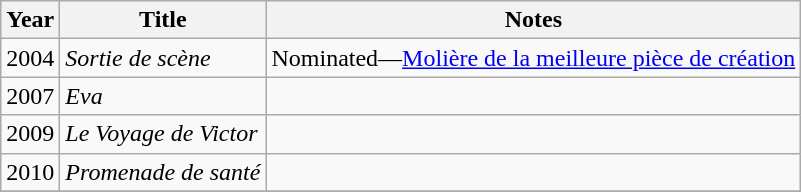<table class="wikitable sortable">
<tr>
<th>Year</th>
<th>Title</th>
<th class="unsortable">Notes</th>
</tr>
<tr>
<td>2004</td>
<td><em>Sortie de scène</em></td>
<td>Nominated—<a href='#'>Molière de la meilleure pièce de création</a></td>
</tr>
<tr>
<td>2007</td>
<td><em>Eva</em></td>
<td></td>
</tr>
<tr>
<td>2009</td>
<td><em>Le Voyage de Victor</em></td>
<td></td>
</tr>
<tr>
<td>2010</td>
<td><em>Promenade de santé</em></td>
<td></td>
</tr>
<tr>
</tr>
</table>
